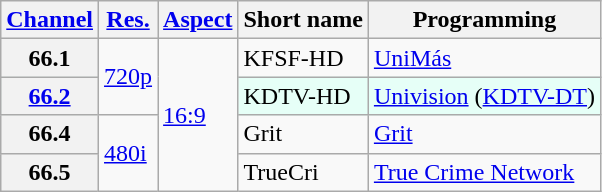<table class="wikitable">
<tr>
<th scope = "col"><a href='#'>Channel</a></th>
<th scope = "col"><a href='#'>Res.</a></th>
<th scope = "col"><a href='#'>Aspect</a></th>
<th scope = "col">Short name</th>
<th scope = "col">Programming</th>
</tr>
<tr>
<th scope = "row">66.1</th>
<td rowspan="2"><a href='#'>720p</a></td>
<td rowspan="4"><a href='#'>16:9</a></td>
<td>KFSF-HD</td>
<td><a href='#'>UniMás</a></td>
</tr>
<tr style="background-color: #E6FFF7;">
<th scope = "row"><a href='#'>66.2</a></th>
<td>KDTV-HD</td>
<td><a href='#'>Univision</a> (<a href='#'>KDTV-DT</a>)</td>
</tr>
<tr>
<th scope = "row">66.4</th>
<td rowspan="2"><a href='#'>480i</a></td>
<td>Grit</td>
<td><a href='#'>Grit</a></td>
</tr>
<tr>
<th scope = "row">66.5</th>
<td>TrueCri</td>
<td><a href='#'>True Crime Network</a></td>
</tr>
</table>
